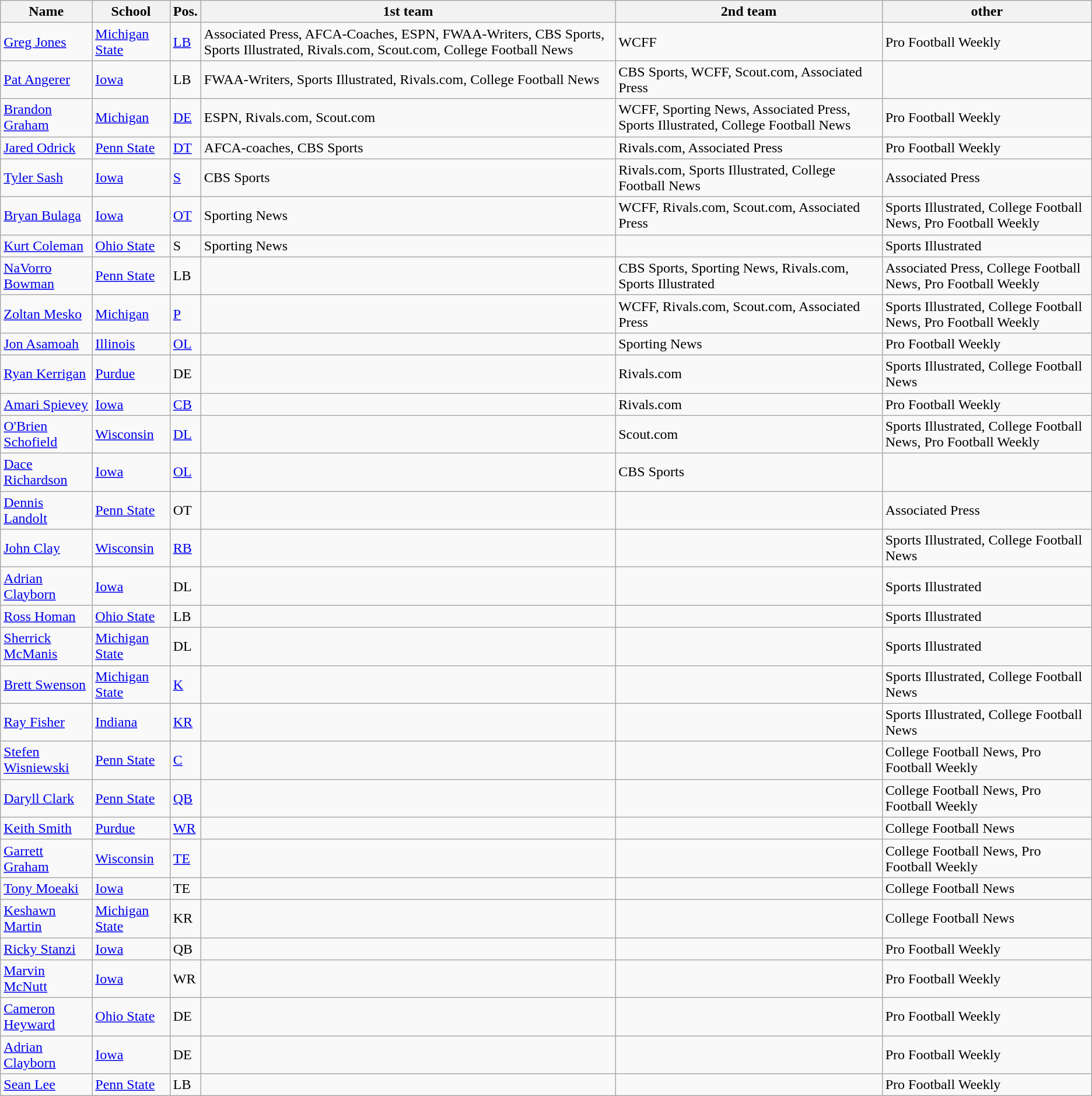<table class="wikitable">
<tr>
<th>Name</th>
<th>School</th>
<th>Pos.</th>
<th>1st team</th>
<th>2nd team</th>
<th>other</th>
</tr>
<tr>
<td><a href='#'>Greg Jones</a></td>
<td><a href='#'>Michigan State</a></td>
<td><a href='#'>LB</a></td>
<td>Associated Press, AFCA-Coaches, ESPN, FWAA-Writers, CBS Sports, Sports Illustrated, Rivals.com, Scout.com, College Football News</td>
<td>WCFF</td>
<td>Pro Football Weekly</td>
</tr>
<tr>
<td><a href='#'>Pat Angerer</a></td>
<td><a href='#'>Iowa</a></td>
<td>LB</td>
<td>FWAA-Writers, Sports Illustrated, Rivals.com, College Football News</td>
<td>CBS Sports, WCFF, Scout.com, Associated Press</td>
<td></td>
</tr>
<tr>
<td><a href='#'>Brandon Graham</a></td>
<td><a href='#'>Michigan</a></td>
<td><a href='#'>DE</a></td>
<td>ESPN, Rivals.com, Scout.com</td>
<td>WCFF, Sporting News, Associated Press, Sports Illustrated, College Football News</td>
<td>Pro Football Weekly</td>
</tr>
<tr>
<td><a href='#'>Jared Odrick</a></td>
<td><a href='#'>Penn State</a></td>
<td><a href='#'>DT</a></td>
<td>AFCA-coaches, CBS Sports</td>
<td>Rivals.com, Associated Press</td>
<td>Pro Football Weekly</td>
</tr>
<tr>
<td><a href='#'>Tyler Sash</a></td>
<td><a href='#'>Iowa</a></td>
<td><a href='#'>S</a></td>
<td>CBS Sports</td>
<td>Rivals.com, Sports Illustrated, College Football News</td>
<td>Associated Press</td>
</tr>
<tr>
<td><a href='#'>Bryan Bulaga</a></td>
<td><a href='#'>Iowa</a></td>
<td><a href='#'>OT</a></td>
<td>Sporting News</td>
<td>WCFF, Rivals.com, Scout.com, Associated Press</td>
<td>Sports Illustrated, College Football News, Pro Football Weekly</td>
</tr>
<tr>
<td><a href='#'>Kurt Coleman</a></td>
<td><a href='#'>Ohio State</a></td>
<td>S</td>
<td>Sporting News</td>
<td></td>
<td>Sports Illustrated</td>
</tr>
<tr>
<td><a href='#'>NaVorro Bowman</a></td>
<td><a href='#'>Penn State</a></td>
<td>LB</td>
<td></td>
<td>CBS Sports, Sporting News, Rivals.com, Sports Illustrated</td>
<td>Associated Press, College Football News, Pro Football Weekly</td>
</tr>
<tr>
<td><a href='#'>Zoltan Mesko</a></td>
<td><a href='#'>Michigan</a></td>
<td><a href='#'>P</a></td>
<td></td>
<td>WCFF, Rivals.com, Scout.com, Associated Press</td>
<td>Sports Illustrated, College Football News, Pro Football Weekly</td>
</tr>
<tr>
<td><a href='#'>Jon Asamoah</a></td>
<td><a href='#'>Illinois</a></td>
<td><a href='#'>OL</a></td>
<td></td>
<td>Sporting News</td>
<td>Pro Football Weekly</td>
</tr>
<tr>
<td><a href='#'>Ryan Kerrigan</a></td>
<td><a href='#'>Purdue</a></td>
<td>DE</td>
<td></td>
<td>Rivals.com</td>
<td>Sports Illustrated, College Football News</td>
</tr>
<tr>
<td><a href='#'>Amari Spievey</a></td>
<td><a href='#'>Iowa</a></td>
<td><a href='#'>CB</a></td>
<td></td>
<td>Rivals.com</td>
<td>Pro Football Weekly</td>
</tr>
<tr>
<td><a href='#'>O'Brien Schofield</a></td>
<td><a href='#'>Wisconsin</a></td>
<td><a href='#'>DL</a></td>
<td></td>
<td>Scout.com</td>
<td>Sports Illustrated, College Football News, Pro Football Weekly</td>
</tr>
<tr>
<td><a href='#'>Dace Richardson</a></td>
<td><a href='#'>Iowa</a></td>
<td><a href='#'>OL</a></td>
<td></td>
<td>CBS Sports</td>
<td></td>
</tr>
<tr>
<td><a href='#'>Dennis Landolt</a></td>
<td><a href='#'>Penn State</a></td>
<td>OT</td>
<td></td>
<td></td>
<td>Associated Press</td>
</tr>
<tr>
<td><a href='#'>John Clay</a></td>
<td><a href='#'>Wisconsin</a></td>
<td><a href='#'>RB</a></td>
<td></td>
<td></td>
<td>Sports Illustrated, College Football News</td>
</tr>
<tr>
<td><a href='#'>Adrian Clayborn</a></td>
<td><a href='#'>Iowa</a></td>
<td>DL</td>
<td></td>
<td></td>
<td>Sports Illustrated</td>
</tr>
<tr>
<td><a href='#'>Ross Homan</a></td>
<td><a href='#'>Ohio State</a></td>
<td>LB</td>
<td></td>
<td></td>
<td>Sports Illustrated</td>
</tr>
<tr>
<td><a href='#'>Sherrick McManis</a></td>
<td><a href='#'>Michigan State</a></td>
<td>DL</td>
<td></td>
<td></td>
<td>Sports Illustrated</td>
</tr>
<tr>
<td><a href='#'>Brett Swenson</a></td>
<td><a href='#'>Michigan State</a></td>
<td><a href='#'>K</a></td>
<td></td>
<td></td>
<td>Sports Illustrated, College Football News</td>
</tr>
<tr>
<td><a href='#'>Ray Fisher</a></td>
<td><a href='#'>Indiana</a></td>
<td><a href='#'>KR</a></td>
<td></td>
<td></td>
<td>Sports Illustrated, College Football News</td>
</tr>
<tr>
<td><a href='#'>Stefen Wisniewski</a></td>
<td><a href='#'>Penn State</a></td>
<td><a href='#'>C</a></td>
<td></td>
<td></td>
<td>College Football News, Pro Football Weekly</td>
</tr>
<tr>
<td><a href='#'>Daryll Clark</a></td>
<td><a href='#'>Penn State</a></td>
<td><a href='#'>QB</a></td>
<td></td>
<td></td>
<td>College Football News, Pro Football Weekly</td>
</tr>
<tr>
<td><a href='#'>Keith Smith</a></td>
<td><a href='#'>Purdue</a></td>
<td><a href='#'>WR</a></td>
<td></td>
<td></td>
<td>College Football News</td>
</tr>
<tr>
<td><a href='#'>Garrett Graham</a></td>
<td><a href='#'>Wisconsin</a></td>
<td><a href='#'>TE</a></td>
<td></td>
<td></td>
<td>College Football News, Pro Football Weekly</td>
</tr>
<tr>
<td><a href='#'>Tony Moeaki</a></td>
<td><a href='#'>Iowa</a></td>
<td>TE</td>
<td></td>
<td></td>
<td>College Football News</td>
</tr>
<tr>
<td><a href='#'>Keshawn Martin</a></td>
<td><a href='#'>Michigan State</a></td>
<td>KR</td>
<td></td>
<td></td>
<td>College Football News</td>
</tr>
<tr>
<td><a href='#'>Ricky Stanzi</a></td>
<td><a href='#'>Iowa</a></td>
<td>QB</td>
<td></td>
<td></td>
<td>Pro Football Weekly</td>
</tr>
<tr>
<td><a href='#'>Marvin McNutt</a></td>
<td><a href='#'>Iowa</a></td>
<td>WR</td>
<td></td>
<td></td>
<td>Pro Football Weekly</td>
</tr>
<tr>
<td><a href='#'>Cameron Heyward</a></td>
<td><a href='#'>Ohio State</a></td>
<td>DE</td>
<td></td>
<td></td>
<td>Pro Football Weekly</td>
</tr>
<tr>
<td><a href='#'>Adrian Clayborn</a></td>
<td><a href='#'>Iowa</a></td>
<td>DE</td>
<td></td>
<td></td>
<td>Pro Football Weekly</td>
</tr>
<tr>
<td><a href='#'>Sean Lee</a></td>
<td><a href='#'>Penn State</a></td>
<td>LB</td>
<td></td>
<td></td>
<td>Pro Football Weekly</td>
</tr>
</table>
